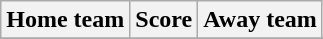<table class="wikitable" style="text-align: center">
<tr>
<th>Home team</th>
<th>Score</th>
<th>Away team</th>
</tr>
<tr>
</tr>
</table>
